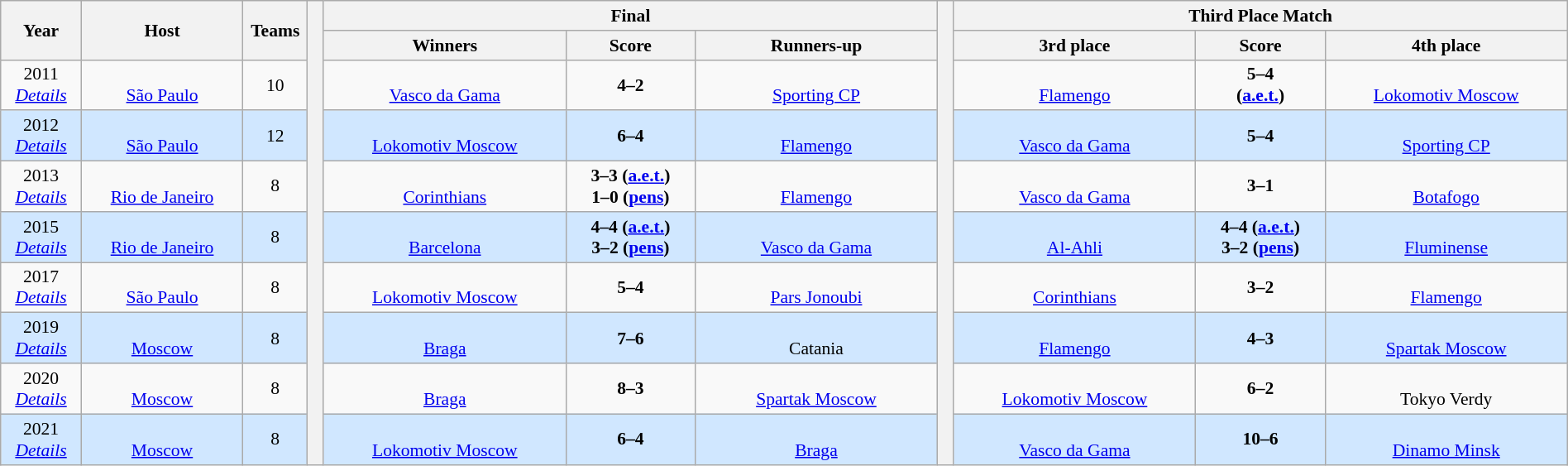<table class="wikitable" style="font-size:90%; width: 100%; text-align: center;">
<tr>
<th rowspan=2 width=5%>Year</th>
<th rowspan=2 width=10%>Host</th>
<th rowspan="2" width="4%">Teams</th>
<th width=1% rowspan=10 bgcolor=ffffff></th>
<th colspan=3>Final</th>
<th width=1% rowspan=10 bgcolor=ffffff></th>
<th colspan=3>Third Place Match</th>
</tr>
<tr>
<th width=15%>Winners</th>
<th width=8%>Score</th>
<th width=15%>Runners-up</th>
<th width=15%>3rd place</th>
<th width=8%>Score</th>
<th width=15%>4th place</th>
</tr>
<tr>
<td>2011<br><em><a href='#'>Details</a></em></td>
<td><br><a href='#'>São Paulo</a></td>
<td>10</td>
<td><br><a href='#'>Vasco da Gama</a></td>
<td><strong>4–2</strong></td>
<td><br><a href='#'>Sporting CP</a></td>
<td><br><a href='#'>Flamengo</a></td>
<td><strong>5–4 <br>(<a href='#'>a.e.t.</a>)</strong></td>
<td><br><a href='#'>Lokomotiv Moscow</a></td>
</tr>
<tr bgcolor=#D0E7FF>
<td>2012<br><em><a href='#'>Details</a></em></td>
<td><br><a href='#'>São Paulo</a></td>
<td>12</td>
<td><br><a href='#'>Lokomotiv Moscow</a></td>
<td><strong>6–4</strong></td>
<td><br><a href='#'>Flamengo</a></td>
<td><br><a href='#'>Vasco da Gama</a></td>
<td><strong>5–4</strong></td>
<td><br><a href='#'>Sporting CP</a></td>
</tr>
<tr>
<td>2013<br><em><a href='#'>Details</a></em></td>
<td><br><a href='#'>Rio de Janeiro</a></td>
<td>8</td>
<td><br><a href='#'>Corinthians</a></td>
<td><strong>3–3 (<a href='#'>a.e.t.</a>)<br>1–0 (<a href='#'>pens</a>)</strong></td>
<td><br><a href='#'>Flamengo</a></td>
<td><br><a href='#'>Vasco da Gama</a></td>
<td><strong>3–1</strong></td>
<td><br><a href='#'>Botafogo</a></td>
</tr>
<tr bgcolor=#D0E7FF>
<td>2015<br><em><a href='#'>Details</a></em></td>
<td><br><a href='#'>Rio de Janeiro</a></td>
<td>8</td>
<td><br><a href='#'>Barcelona</a></td>
<td><strong>4–4 (<a href='#'>a.e.t.</a>)<br>3–2 (<a href='#'>pens</a>)</strong></td>
<td><br><a href='#'>Vasco da Gama</a></td>
<td><br><a href='#'>Al-Ahli</a></td>
<td><strong>4–4 (<a href='#'>a.e.t.</a>)<br>3–2 (<a href='#'>pens</a>)</strong></td>
<td><br><a href='#'>Fluminense</a></td>
</tr>
<tr>
<td>2017<br><em><a href='#'>Details</a></em></td>
<td><br><a href='#'>São Paulo</a></td>
<td>8</td>
<td><br><a href='#'>Lokomotiv Moscow</a></td>
<td><strong>5–4</strong></td>
<td><br><a href='#'>Pars Jonoubi</a></td>
<td><br><a href='#'>Corinthians</a></td>
<td><strong>3–2</strong></td>
<td><br><a href='#'>Flamengo</a></td>
</tr>
<tr bgcolor=#D0E7FF>
<td>2019<br><em><a href='#'>Details</a></em></td>
<td><br><a href='#'>Moscow</a></td>
<td>8</td>
<td><br><a href='#'>Braga</a></td>
<td><strong>7–6</strong></td>
<td><br>Catania</td>
<td><br><a href='#'>Flamengo</a></td>
<td><strong>4–3</strong></td>
<td><br><a href='#'>Spartak Moscow</a></td>
</tr>
<tr>
<td>2020<br><em><a href='#'>Details</a></em></td>
<td><br><a href='#'>Moscow</a></td>
<td>8</td>
<td><br><a href='#'>Braga</a></td>
<td><strong>8–3</strong></td>
<td><br><a href='#'>Spartak Moscow</a></td>
<td><br><a href='#'>Lokomotiv Moscow</a></td>
<td><strong>6–2</strong></td>
<td><br>Tokyo Verdy</td>
</tr>
<tr bgcolor=#D0E7FF>
<td>2021<br><em><a href='#'>Details</a></em></td>
<td><br><a href='#'>Moscow</a></td>
<td>8</td>
<td><br><a href='#'>Lokomotiv Moscow</a></td>
<td><strong>6–4</strong></td>
<td><br><a href='#'>Braga</a></td>
<td><br><a href='#'>Vasco da Gama</a></td>
<td><strong>10–6</strong></td>
<td><br><a href='#'>Dinamo Minsk</a></td>
</tr>
</table>
